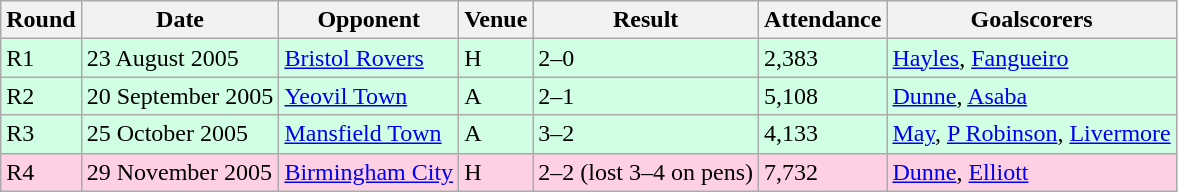<table class="wikitable">
<tr>
<th>Round</th>
<th>Date</th>
<th>Opponent</th>
<th>Venue</th>
<th>Result</th>
<th>Attendance</th>
<th>Goalscorers</th>
</tr>
<tr style="background-color: #d0ffe3;">
<td>R1</td>
<td>23 August 2005</td>
<td><a href='#'>Bristol Rovers</a></td>
<td>H</td>
<td>2–0</td>
<td>2,383</td>
<td><a href='#'>Hayles</a>, <a href='#'>Fangueiro</a></td>
</tr>
<tr style="background-color: #d0ffe3;">
<td>R2</td>
<td>20 September 2005</td>
<td><a href='#'>Yeovil Town</a></td>
<td>A</td>
<td>2–1</td>
<td>5,108</td>
<td><a href='#'>Dunne</a>, <a href='#'>Asaba</a></td>
</tr>
<tr style="background-color: #d0ffe3;">
<td>R3</td>
<td>25 October 2005</td>
<td><a href='#'>Mansfield Town</a></td>
<td>A</td>
<td>3–2</td>
<td>4,133</td>
<td><a href='#'>May</a>, <a href='#'>P Robinson</a>, <a href='#'>Livermore</a></td>
</tr>
<tr style="background-color: #ffd0e3;">
<td>R4</td>
<td>29 November 2005</td>
<td><a href='#'>Birmingham City</a></td>
<td>H</td>
<td>2–2 (lost 3–4 on pens)</td>
<td>7,732</td>
<td><a href='#'>Dunne</a>, <a href='#'>Elliott</a></td>
</tr>
</table>
